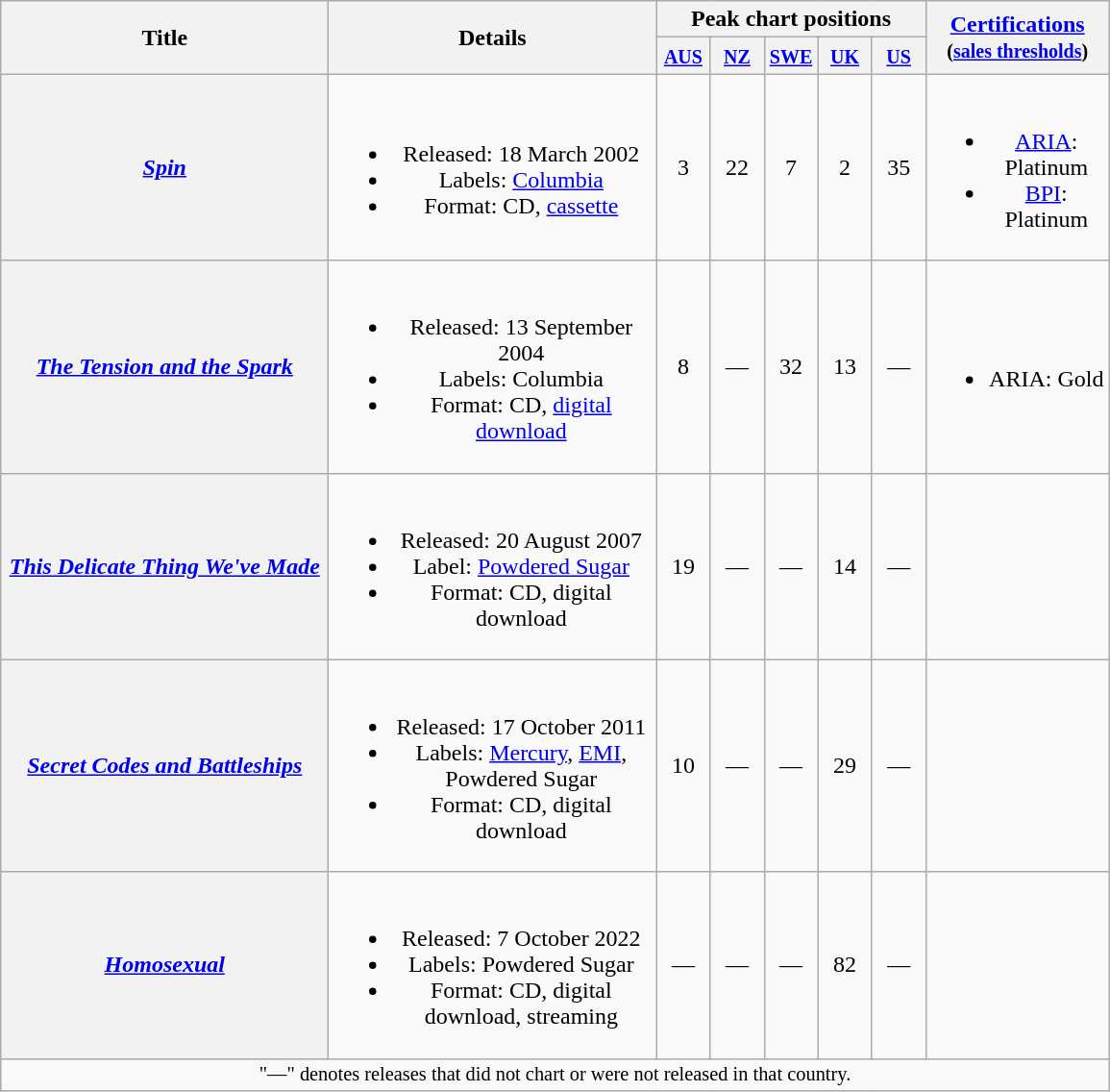<table class="wikitable plainrowheaders" style="text-align:center;" border="1">
<tr>
<th rowspan="2" width=220>Title</th>
<th rowspan="2" width=220>Details</th>
<th colspan="5">Peak chart positions</th>
<th rowspan="2" width=120><a href='#'>Certifications</a><br><small>(<a href='#'>sales thresholds</a>)</small></th>
</tr>
<tr>
<th width=30><small><a href='#'>AUS</a><br></small></th>
<th width=30><small><a href='#'>NZ</a><br></small></th>
<th width=30><small><a href='#'>SWE</a><br></small></th>
<th width=30><small><a href='#'>UK</a><br></small></th>
<th width=30><small><a href='#'>US</a><br></small></th>
</tr>
<tr>
<th scope="row"><em><a href='#'>Spin</a></em></th>
<td><br><ul><li>Released: 18 March 2002</li><li>Labels: <a href='#'>Columbia</a></li><li>Format: CD, <a href='#'>cassette</a></li></ul></td>
<td>3</td>
<td>22</td>
<td>7</td>
<td>2</td>
<td>35</td>
<td><br><ul><li><a href='#'>ARIA</a>: Platinum</li><li><a href='#'>BPI</a>: Platinum</li></ul></td>
</tr>
<tr>
<th scope="row"><em><a href='#'>The Tension and the Spark</a></em></th>
<td><br><ul><li>Released: 13 September 2004</li><li>Labels: Columbia</li><li>Format: CD, <a href='#'>digital download</a></li></ul></td>
<td>8</td>
<td>—</td>
<td>32</td>
<td>13</td>
<td>—</td>
<td><br><ul><li>ARIA: Gold</li></ul></td>
</tr>
<tr>
<th scope="row"><em><a href='#'>This Delicate Thing We've Made</a></em></th>
<td><br><ul><li>Released: 20 August 2007</li><li>Label: <a href='#'>Powdered Sugar</a></li><li>Format: CD, digital download</li></ul></td>
<td>19</td>
<td>—</td>
<td>—</td>
<td>14</td>
<td>—</td>
<td></td>
</tr>
<tr>
<th scope="row"><em><a href='#'>Secret Codes and Battleships</a></em></th>
<td><br><ul><li>Released: 17 October 2011</li><li>Labels: <a href='#'>Mercury</a>, <a href='#'>EMI</a>, Powdered Sugar</li><li>Format: CD, digital download</li></ul></td>
<td>10</td>
<td>—</td>
<td>—</td>
<td>29</td>
<td>—</td>
<td></td>
</tr>
<tr>
<th scope="row"><em><a href='#'>Homosexual</a></em></th>
<td><br><ul><li>Released: 7 October 2022</li><li>Labels: Powdered Sugar</li><li>Format: CD, digital download, streaming</li></ul></td>
<td>—</td>
<td>—</td>
<td>—</td>
<td>82</td>
<td>—</td>
<td></td>
</tr>
<tr>
<td colspan="8" style="font-size: 85%">"—" denotes releases that did not chart or were not released in that country.</td>
</tr>
</table>
